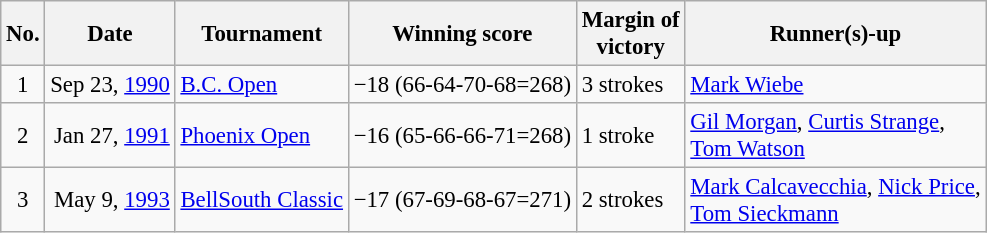<table class="wikitable" style="font-size:95%;">
<tr>
<th>No.</th>
<th>Date</th>
<th>Tournament</th>
<th>Winning score</th>
<th>Margin of<br>victory</th>
<th>Runner(s)-up</th>
</tr>
<tr>
<td align=center>1</td>
<td align=right>Sep 23, <a href='#'>1990</a></td>
<td><a href='#'>B.C. Open</a></td>
<td>−18 (66-64-70-68=268)</td>
<td>3 strokes</td>
<td> <a href='#'>Mark Wiebe</a></td>
</tr>
<tr>
<td align=center>2</td>
<td align=right>Jan 27, <a href='#'>1991</a></td>
<td><a href='#'>Phoenix Open</a></td>
<td>−16 (65-66-66-71=268)</td>
<td>1 stroke</td>
<td> <a href='#'>Gil Morgan</a>,  <a href='#'>Curtis Strange</a>,<br> <a href='#'>Tom Watson</a></td>
</tr>
<tr>
<td align=center>3</td>
<td align=right>May 9, <a href='#'>1993</a></td>
<td><a href='#'>BellSouth Classic</a></td>
<td>−17 (67-69-68-67=271)</td>
<td>2 strokes</td>
<td> <a href='#'>Mark Calcavecchia</a>,  <a href='#'>Nick Price</a>,<br> <a href='#'>Tom Sieckmann</a></td>
</tr>
</table>
